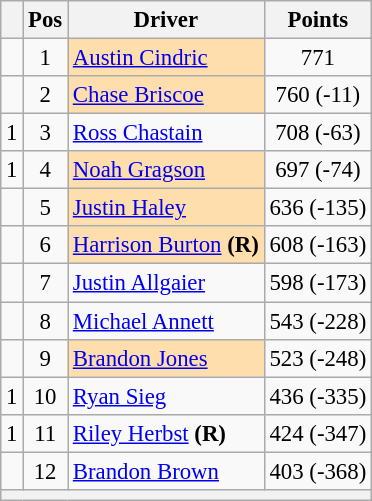<table class="wikitable" style="font-size: 95%;">
<tr>
<th></th>
<th>Pos</th>
<th>Driver</th>
<th>Points</th>
</tr>
<tr>
<td align="left"></td>
<td style="text-align:center;">1</td>
<td style="background:#FFDEAD;"><a href='#'>Austin Cindric</a></td>
<td style="text-align:center;">771</td>
</tr>
<tr>
<td align="left"></td>
<td style="text-align:center;">2</td>
<td style="background:#FFDEAD;"><a href='#'>Chase Briscoe</a></td>
<td style="text-align:center;">760 (-11)</td>
</tr>
<tr>
<td align="left"> 1</td>
<td style="text-align:center;">3</td>
<td><a href='#'>Ross Chastain</a></td>
<td style="text-align:center;">708 (-63)</td>
</tr>
<tr>
<td align="left"> 1</td>
<td style="text-align:center;">4</td>
<td style="background:#FFDEAD;"><a href='#'>Noah Gragson</a></td>
<td style="text-align:center;">697 (-74)</td>
</tr>
<tr>
<td align="left"></td>
<td style="text-align:center;">5</td>
<td style="background:#FFDEAD;"><a href='#'>Justin Haley</a></td>
<td style="text-align:center;">636 (-135)</td>
</tr>
<tr>
<td align="left"></td>
<td style="text-align:center;">6</td>
<td style="background:#FFDEAD;"><a href='#'>Harrison Burton</a> <strong>(R)</strong></td>
<td style="text-align:center;">608 (-163)</td>
</tr>
<tr>
<td align="left"></td>
<td style="text-align:center;">7</td>
<td><a href='#'>Justin Allgaier</a></td>
<td style="text-align:center;">598 (-173)</td>
</tr>
<tr>
<td align="left"></td>
<td style="text-align:center;">8</td>
<td><a href='#'>Michael Annett</a></td>
<td style="text-align:center;">543 (-228)</td>
</tr>
<tr>
<td align="left"></td>
<td style="text-align:center;">9</td>
<td style="background:#FFDEAD;"><a href='#'>Brandon Jones</a></td>
<td style="text-align:center;">523 (-248)</td>
</tr>
<tr>
<td align="left"> 1</td>
<td style="text-align:center;">10</td>
<td><a href='#'>Ryan Sieg</a></td>
<td style="text-align:center;">436 (-335)</td>
</tr>
<tr>
<td align="left"> 1</td>
<td style="text-align:center;">11</td>
<td><a href='#'>Riley Herbst</a> <strong>(R)</strong></td>
<td style="text-align:center;">424 (-347)</td>
</tr>
<tr>
<td align="left"></td>
<td style="text-align:center;">12</td>
<td><a href='#'>Brandon Brown</a></td>
<td style="text-align:center;">403 (-368)</td>
</tr>
<tr class="sortbottom">
<th colspan="4"></th>
</tr>
</table>
